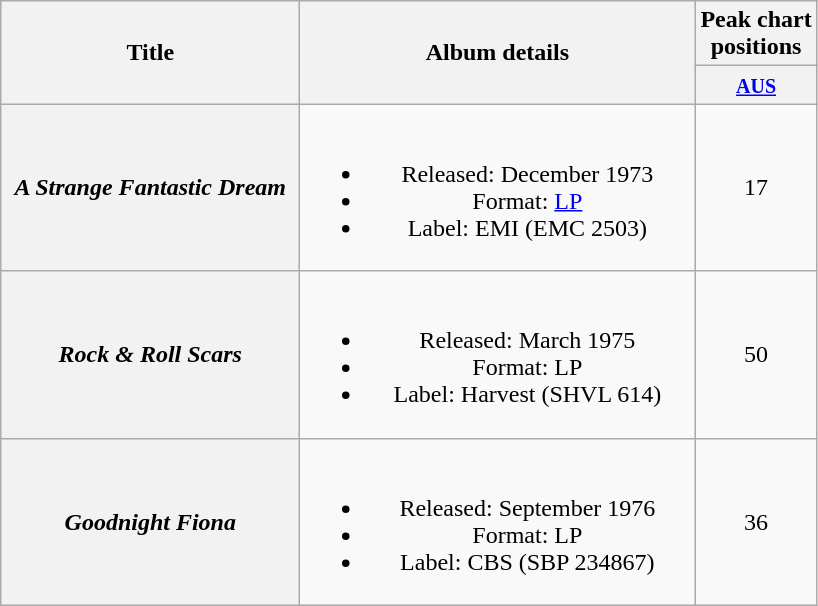<table class="wikitable plainrowheaders" style="text-align:center;" border="1">
<tr>
<th scope="col" rowspan="2" style="width:12em;">Title</th>
<th scope="col" rowspan="2" style="width:16em;">Album details</th>
<th scope="col" colspan="1">Peak chart<br>positions</th>
</tr>
<tr>
<th scope="col" style="text-align:center;"><small><a href='#'>AUS</a></small><br></th>
</tr>
<tr>
<th scope="row"><em>A Strange Fantastic Dream</em></th>
<td><br><ul><li>Released: December 1973</li><li>Format: <a href='#'>LP</a></li><li>Label: EMI (EMC 2503)</li></ul></td>
<td align="center">17</td>
</tr>
<tr>
<th scope="row"><em>Rock & Roll Scars</em></th>
<td><br><ul><li>Released: March 1975</li><li>Format: LP</li><li>Label: Harvest (SHVL 614)</li></ul></td>
<td align="center">50</td>
</tr>
<tr>
<th scope="row"><em>Goodnight Fiona</em></th>
<td><br><ul><li>Released: September 1976</li><li>Format: LP</li><li>Label: CBS (SBP 234867)</li></ul></td>
<td align="center">36</td>
</tr>
</table>
